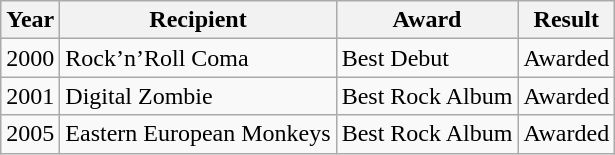<table class="wikitable">
<tr>
<th>Year</th>
<th>Recipient</th>
<th>Award</th>
<th>Result</th>
</tr>
<tr>
<td>2000</td>
<td>Rock’n’Roll Coma</td>
<td>Best Debut</td>
<td>Awarded</td>
</tr>
<tr>
<td>2001</td>
<td>Digital Zombie</td>
<td>Best Rock Album</td>
<td>Awarded</td>
</tr>
<tr>
<td>2005</td>
<td>Eastern European Monkeys</td>
<td>Best Rock Album</td>
<td>Awarded</td>
</tr>
</table>
